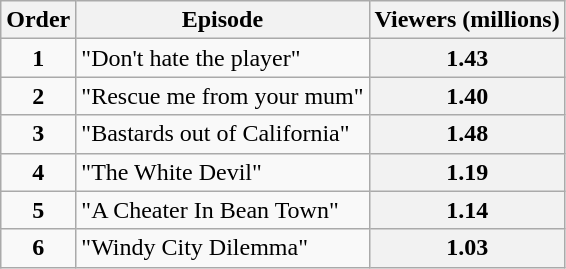<table class="wikitable sortable">
<tr>
<th>Order</th>
<th>Episode</th>
<th>Viewers (millions)</th>
</tr>
<tr>
<td style="text-align:center"><strong>1</strong></td>
<td>"Don't hate the player"</td>
<th>1.43</th>
</tr>
<tr>
<td style="text-align:center"><strong>2</strong></td>
<td>"Rescue me from your mum"</td>
<th>1.40</th>
</tr>
<tr>
<td style="text-align:center"><strong>3</strong></td>
<td>"Bastards out of California"</td>
<th>1.48</th>
</tr>
<tr>
<td style="text-align:center"><strong>4</strong></td>
<td>"The White Devil"</td>
<th>1.19</th>
</tr>
<tr>
<td style="text-align:center"><strong>5</strong></td>
<td>"A Cheater In Bean Town"</td>
<th>1.14</th>
</tr>
<tr>
<td style="text-align:center"><strong>6</strong></td>
<td>"Windy City Dilemma"</td>
<th>1.03</th>
</tr>
</table>
